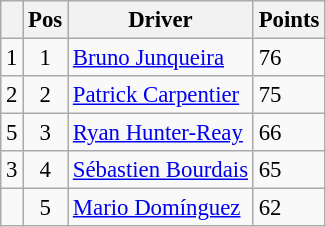<table class="wikitable" style="font-size: 95%;">
<tr>
<th></th>
<th>Pos</th>
<th>Driver</th>
<th>Points</th>
</tr>
<tr>
<td align="left"> 1</td>
<td align="center">1</td>
<td> <a href='#'>Bruno Junqueira</a></td>
<td align="left">76</td>
</tr>
<tr>
<td align="left"> 2</td>
<td align="center">2</td>
<td> <a href='#'>Patrick Carpentier</a></td>
<td align="left">75</td>
</tr>
<tr>
<td align="left"> 5</td>
<td align="center">3</td>
<td> <a href='#'>Ryan Hunter-Reay</a></td>
<td align="left">66</td>
</tr>
<tr>
<td align="left"> 3</td>
<td align="center">4</td>
<td> <a href='#'>Sébastien Bourdais</a></td>
<td align="left">65</td>
</tr>
<tr>
<td align="left"></td>
<td align="center">5</td>
<td> <a href='#'>Mario Domínguez</a></td>
<td align="left">62</td>
</tr>
</table>
